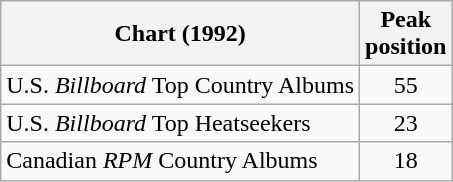<table class="wikitable">
<tr>
<th>Chart (1992)</th>
<th>Peak<br>position</th>
</tr>
<tr>
<td>U.S. <em>Billboard</em> Top Country Albums</td>
<td align="center">55</td>
</tr>
<tr>
<td>U.S. <em>Billboard</em> Top Heatseekers</td>
<td align="center">23</td>
</tr>
<tr>
<td>Canadian <em>RPM</em> Country Albums</td>
<td align="center">18</td>
</tr>
</table>
